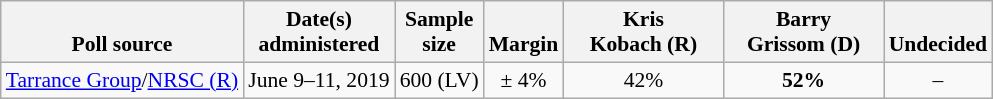<table class="wikitable" style="font-size:90%;text-align:center;">
<tr valign=bottom>
<th>Poll source</th>
<th>Date(s)<br>administered</th>
<th>Sample<br>size</th>
<th>Margin<br></th>
<th style="width:100px;">Kris<br>Kobach (R)</th>
<th style="width:100px;">Barry<br>Grissom (D)</th>
<th>Undecided</th>
</tr>
<tr>
<td style="text-align:left;"><a href='#'>Tarrance Group</a>/<a href='#'>NRSC (R)</a></td>
<td>June 9–11, 2019</td>
<td>600 (LV)</td>
<td>± 4%</td>
<td>42%</td>
<td><strong>52%</strong></td>
<td>–</td>
</tr>
</table>
